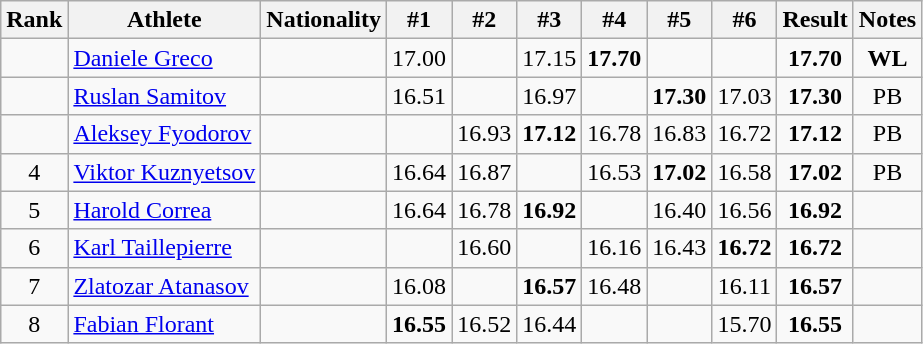<table class="wikitable sortable" style="text-align:center">
<tr>
<th>Rank</th>
<th>Athlete</th>
<th>Nationality</th>
<th>#1</th>
<th>#2</th>
<th>#3</th>
<th>#4</th>
<th>#5</th>
<th>#6</th>
<th>Result</th>
<th>Notes</th>
</tr>
<tr>
<td></td>
<td align=left><a href='#'>Daniele Greco</a></td>
<td align=left></td>
<td>17.00</td>
<td></td>
<td>17.15</td>
<td><strong>17.70</strong></td>
<td></td>
<td></td>
<td><strong>17.70</strong></td>
<td><strong>WL</strong></td>
</tr>
<tr>
<td></td>
<td align=left><a href='#'>Ruslan Samitov</a></td>
<td align=left></td>
<td>16.51</td>
<td></td>
<td>16.97</td>
<td></td>
<td><strong>17.30</strong></td>
<td>17.03</td>
<td><strong>17.30</strong></td>
<td>PB</td>
</tr>
<tr>
<td></td>
<td align=left><a href='#'>Aleksey Fyodorov</a></td>
<td align=left></td>
<td></td>
<td>16.93</td>
<td><strong>17.12</strong></td>
<td>16.78</td>
<td>16.83</td>
<td>16.72</td>
<td><strong>17.12</strong></td>
<td>PB</td>
</tr>
<tr>
<td>4</td>
<td align=left><a href='#'>Viktor Kuznyetsov</a></td>
<td align=left></td>
<td>16.64</td>
<td>16.87</td>
<td></td>
<td>16.53</td>
<td><strong>17.02</strong></td>
<td>16.58</td>
<td><strong>17.02</strong></td>
<td>PB</td>
</tr>
<tr>
<td>5</td>
<td align=left><a href='#'>Harold Correa</a></td>
<td align=left></td>
<td>16.64</td>
<td>16.78</td>
<td><strong>16.92</strong></td>
<td></td>
<td>16.40</td>
<td>16.56</td>
<td><strong>16.92</strong></td>
<td></td>
</tr>
<tr>
<td>6</td>
<td align=left><a href='#'>Karl Taillepierre</a></td>
<td align=left></td>
<td></td>
<td>16.60</td>
<td></td>
<td>16.16</td>
<td>16.43</td>
<td><strong>16.72</strong></td>
<td><strong>16.72</strong></td>
<td></td>
</tr>
<tr>
<td>7</td>
<td align=left><a href='#'>Zlatozar Atanasov</a></td>
<td align=left></td>
<td>16.08</td>
<td></td>
<td><strong>16.57</strong></td>
<td>16.48</td>
<td></td>
<td>16.11</td>
<td><strong>16.57</strong></td>
<td></td>
</tr>
<tr>
<td>8</td>
<td align=left><a href='#'>Fabian Florant</a></td>
<td align=left></td>
<td><strong>16.55</strong></td>
<td>16.52</td>
<td>16.44</td>
<td></td>
<td></td>
<td>15.70</td>
<td><strong>16.55</strong></td>
<td></td>
</tr>
</table>
